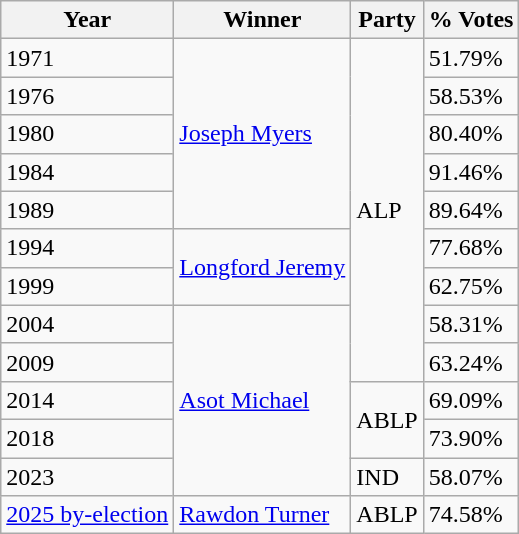<table class="wikitable">
<tr>
<th><strong>Year</strong></th>
<th><strong>Winner</strong></th>
<th><strong>Party</strong></th>
<th><strong>% Votes</strong></th>
</tr>
<tr>
<td>1971</td>
<td rowspan="5"><a href='#'>Joseph Myers</a></td>
<td rowspan="9">ALP</td>
<td>51.79%</td>
</tr>
<tr>
<td>1976</td>
<td>58.53%</td>
</tr>
<tr>
<td>1980</td>
<td>80.40%</td>
</tr>
<tr>
<td>1984</td>
<td>91.46%</td>
</tr>
<tr>
<td>1989</td>
<td>89.64%</td>
</tr>
<tr>
<td>1994</td>
<td rowspan="2"><a href='#'>Longford Jeremy</a></td>
<td>77.68%</td>
</tr>
<tr>
<td>1999</td>
<td>62.75%</td>
</tr>
<tr>
<td>2004</td>
<td rowspan="5"><a href='#'>Asot Michael</a></td>
<td>58.31%</td>
</tr>
<tr>
<td>2009</td>
<td>63.24%</td>
</tr>
<tr>
<td>2014</td>
<td rowspan="2">ABLP</td>
<td>69.09%</td>
</tr>
<tr>
<td>2018</td>
<td>73.90%</td>
</tr>
<tr>
<td>2023</td>
<td>IND</td>
<td>58.07%</td>
</tr>
<tr>
<td><a href='#'>2025 by-election</a></td>
<td><a href='#'>Rawdon Turner</a></td>
<td>ABLP</td>
<td>74.58%</td>
</tr>
</table>
